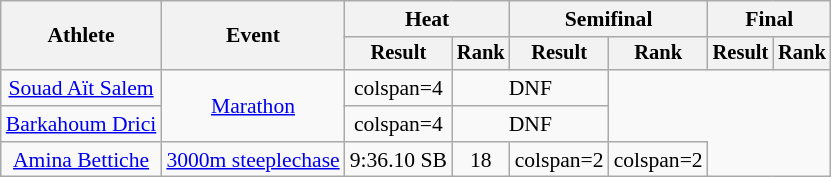<table class="wikitable" style="font-size:90%">
<tr>
<th rowspan="2">Athlete</th>
<th rowspan="2">Event</th>
<th colspan="2">Heat</th>
<th colspan="2">Semifinal</th>
<th colspan="2">Final</th>
</tr>
<tr style="font-size:95%">
<th>Result</th>
<th>Rank</th>
<th>Result</th>
<th>Rank</th>
<th>Result</th>
<th>Rank</th>
</tr>
<tr style=text-align:center>
<td><a href='#'>Souad Aït Salem</a></td>
<td rowspan=2><a href='#'>Marathon</a></td>
<td>colspan=4 </td>
<td colspan=2>DNF</td>
</tr>
<tr style=text-align:center>
<td><a href='#'>Barkahoum Drici</a></td>
<td>colspan=4 </td>
<td colspan=2>DNF</td>
</tr>
<tr style=text-align:center>
<td><a href='#'>Amina Bettiche</a></td>
<td><a href='#'>3000m steeplechase</a></td>
<td>9:36.10 SB</td>
<td>18</td>
<td>colspan=2 </td>
<td>colspan=2 </td>
</tr>
</table>
